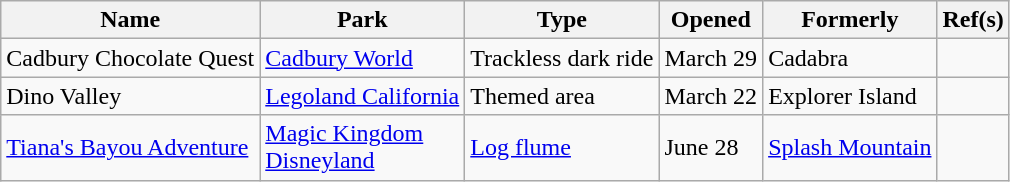<table class="wikitable">
<tr>
<th>Name</th>
<th>Park</th>
<th>Type</th>
<th>Opened</th>
<th>Formerly</th>
<th class="unsortable">Ref(s)</th>
</tr>
<tr>
<td>Cadbury Chocolate Quest</td>
<td><a href='#'>Cadbury World</a></td>
<td>Trackless dark ride</td>
<td>March 29</td>
<td>Cadabra</td>
<td></td>
</tr>
<tr>
<td>Dino Valley</td>
<td><a href='#'>Legoland California</a></td>
<td>Themed area</td>
<td>March 22</td>
<td>Explorer Island</td>
<td></td>
</tr>
<tr>
<td><a href='#'>Tiana's Bayou Adventure</a></td>
<td><a href='#'>Magic Kingdom</a> <br><a href='#'>Disneyland</a></td>
<td><a href='#'>Log flume</a></td>
<td>June 28</td>
<td><a href='#'>Splash Mountain</a></td>
<td></td>
</tr>
</table>
